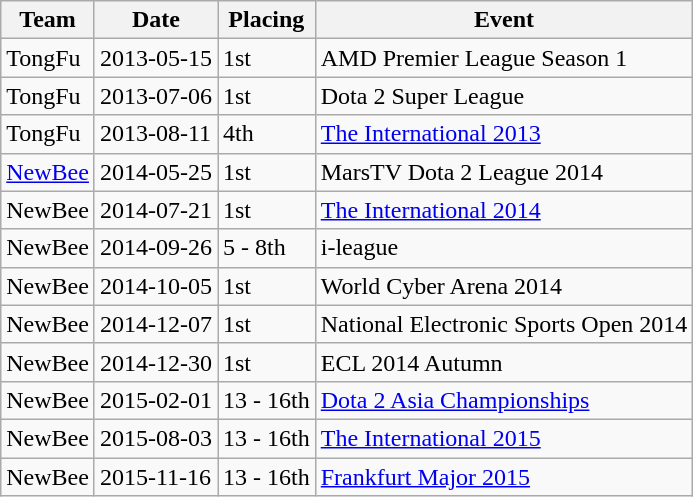<table class="wikitable sortable">
<tr>
<th>Team</th>
<th>Date</th>
<th>Placing</th>
<th>Event</th>
</tr>
<tr>
<td>TongFu</td>
<td>2013-05-15</td>
<td>1st</td>
<td>AMD Premier League Season 1</td>
</tr>
<tr>
<td>TongFu</td>
<td>2013-07-06</td>
<td>1st</td>
<td>Dota 2 Super League</td>
</tr>
<tr>
<td>TongFu</td>
<td>2013-08-11</td>
<td>4th</td>
<td><a href='#'>The International 2013</a></td>
</tr>
<tr>
<td><a href='#'>NewBee</a></td>
<td>2014-05-25</td>
<td>1st</td>
<td>MarsTV Dota 2 League 2014</td>
</tr>
<tr>
<td>NewBee</td>
<td>2014-07-21</td>
<td>1st</td>
<td><a href='#'>The International 2014</a></td>
</tr>
<tr>
<td>NewBee</td>
<td>2014-09-26</td>
<td>5 - 8th</td>
<td>i-league</td>
</tr>
<tr>
<td>NewBee</td>
<td>2014-10-05</td>
<td>1st</td>
<td>World Cyber Arena 2014</td>
</tr>
<tr>
<td>NewBee</td>
<td>2014-12-07</td>
<td>1st</td>
<td>National Electronic Sports Open 2014</td>
</tr>
<tr>
<td>NewBee</td>
<td>2014-12-30</td>
<td>1st</td>
<td>ECL 2014 Autumn</td>
</tr>
<tr>
<td>NewBee</td>
<td>2015-02-01</td>
<td>13 - 16th</td>
<td><a href='#'>Dota 2 Asia Championships</a></td>
</tr>
<tr>
<td>NewBee</td>
<td>2015-08-03</td>
<td>13 - 16th</td>
<td><a href='#'>The International 2015</a></td>
</tr>
<tr>
<td>NewBee</td>
<td>2015-11-16</td>
<td>13 - 16th</td>
<td><a href='#'>Frankfurt Major 2015</a></td>
</tr>
</table>
